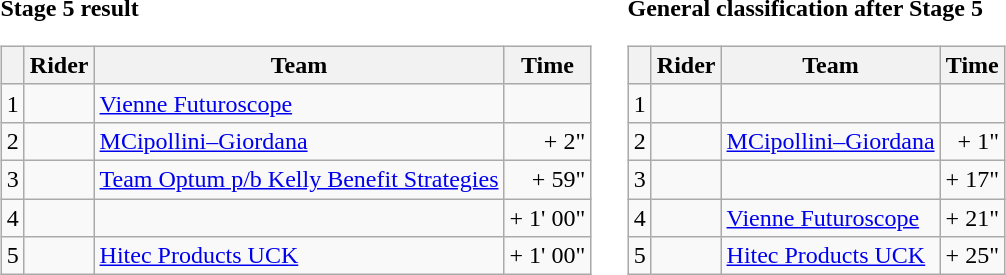<table>
<tr>
<td><strong>Stage 5 result</strong><br><table class="wikitable">
<tr>
<th></th>
<th>Rider</th>
<th>Team</th>
<th>Time</th>
</tr>
<tr>
<td>1</td>
<td></td>
<td><a href='#'>Vienne Futuroscope</a></td>
<td align="right"></td>
</tr>
<tr>
<td>2</td>
<td></td>
<td><a href='#'>MCipollini–Giordana</a></td>
<td align="right">+ 2"</td>
</tr>
<tr>
<td>3</td>
<td></td>
<td><a href='#'>Team Optum p/b Kelly Benefit Strategies</a></td>
<td align="right">+ 59"</td>
</tr>
<tr>
<td>4</td>
<td></td>
<td></td>
<td align="right">+ 1' 00"</td>
</tr>
<tr>
<td>5</td>
<td></td>
<td><a href='#'>Hitec Products UCK</a></td>
<td align="right">+ 1' 00"</td>
</tr>
</table>
</td>
<td></td>
<td><strong>General classification after Stage 5</strong><br><table class="wikitable">
<tr>
<th></th>
<th>Rider</th>
<th>Team</th>
<th>Time</th>
</tr>
<tr>
<td>1</td>
<td></td>
<td></td>
<td align="right"></td>
</tr>
<tr>
<td>2</td>
<td></td>
<td><a href='#'>MCipollini–Giordana</a></td>
<td align="right">+ 1"</td>
</tr>
<tr>
<td>3</td>
<td></td>
<td></td>
<td align="right">+ 17"</td>
</tr>
<tr>
<td>4</td>
<td></td>
<td><a href='#'>Vienne Futuroscope</a></td>
<td align="right">+ 21"</td>
</tr>
<tr>
<td>5</td>
<td></td>
<td><a href='#'>Hitec Products UCK</a></td>
<td align="right">+ 25"</td>
</tr>
</table>
</td>
</tr>
</table>
